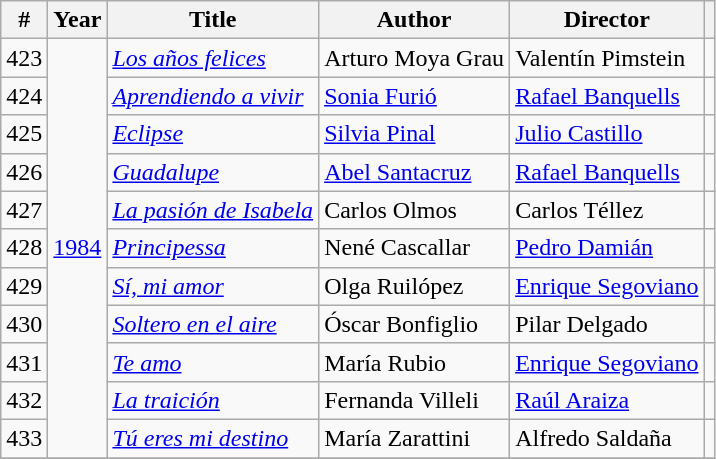<table class="wikitable sortable">
<tr>
<th>#</th>
<th>Year</th>
<th>Title</th>
<th>Author</th>
<th>Director</th>
<th></th>
</tr>
<tr>
<td>423</td>
<td rowspan="11"><a href='#'>1984</a></td>
<td><em><a href='#'>Los años felices</a></em></td>
<td>Arturo Moya Grau</td>
<td>Valentín Pimstein</td>
<td></td>
</tr>
<tr>
<td>424</td>
<td><em><a href='#'>Aprendiendo a vivir</a></em></td>
<td><a href='#'>Sonia Furió</a></td>
<td><a href='#'>Rafael Banquells</a></td>
<td></td>
</tr>
<tr>
<td>425</td>
<td><em><a href='#'>Eclipse</a></em></td>
<td><a href='#'>Silvia Pinal</a></td>
<td><a href='#'>Julio Castillo</a></td>
<td></td>
</tr>
<tr>
<td>426</td>
<td><em><a href='#'>Guadalupe</a></em></td>
<td><a href='#'>Abel Santacruz</a></td>
<td><a href='#'>Rafael Banquells</a></td>
<td></td>
</tr>
<tr>
<td>427</td>
<td><em><a href='#'>La pasión de Isabela</a></em></td>
<td>Carlos Olmos</td>
<td>Carlos Téllez</td>
<td></td>
</tr>
<tr>
<td>428</td>
<td><em><a href='#'>Principessa</a></em></td>
<td>Nené Cascallar</td>
<td><a href='#'>Pedro Damián</a></td>
<td></td>
</tr>
<tr>
<td>429</td>
<td><em><a href='#'>Sí, mi amor</a></em></td>
<td>Olga Ruilópez</td>
<td><a href='#'>Enrique Segoviano</a></td>
<td></td>
</tr>
<tr>
<td>430</td>
<td><em><a href='#'>Soltero en el aire</a></em></td>
<td>Óscar Bonfiglio</td>
<td>Pilar Delgado</td>
<td></td>
</tr>
<tr>
<td>431</td>
<td><em><a href='#'>Te amo</a></em></td>
<td>María Rubio</td>
<td><a href='#'>Enrique Segoviano</a></td>
<td></td>
</tr>
<tr>
<td>432</td>
<td><em><a href='#'>La traición</a></em></td>
<td>Fernanda Villeli</td>
<td><a href='#'>Raúl Araiza</a></td>
<td></td>
</tr>
<tr>
<td>433</td>
<td><em><a href='#'>Tú eres mi destino</a></em></td>
<td>María Zarattini</td>
<td>Alfredo Saldaña</td>
<td></td>
</tr>
<tr>
</tr>
</table>
